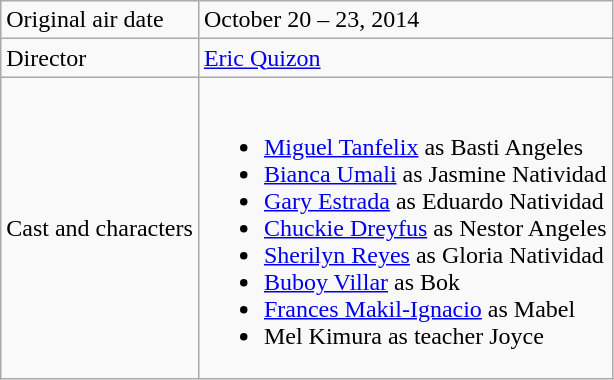<table class="wikitable">
<tr>
<td>Original air date</td>
<td>October 20 – 23, 2014</td>
</tr>
<tr>
<td>Director</td>
<td><a href='#'>Eric Quizon</a></td>
</tr>
<tr>
<td>Cast and characters</td>
<td><br><ul><li><a href='#'>Miguel Tanfelix</a> as Basti Angeles</li><li><a href='#'>Bianca Umali</a> as Jasmine Natividad</li><li><a href='#'>Gary Estrada</a> as Eduardo Natividad</li><li><a href='#'>Chuckie Dreyfus</a> as Nestor Angeles</li><li><a href='#'>Sherilyn Reyes</a> as Gloria Natividad</li><li><a href='#'>Buboy Villar</a> as Bok</li><li><a href='#'>Frances Makil-Ignacio</a> as Mabel</li><li>Mel Kimura as teacher Joyce</li></ul></td>
</tr>
</table>
